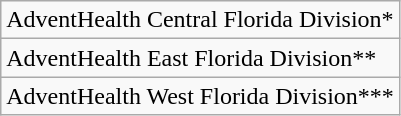<table class="wikitable">
<tr>
<td>AdventHealth Central Florida Division*</td>
</tr>
<tr>
<td>AdventHealth East Florida Division**</td>
</tr>
<tr>
<td>AdventHealth West Florida Division***</td>
</tr>
</table>
